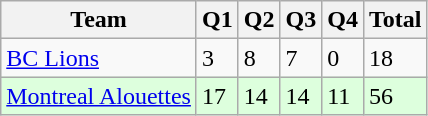<table class="wikitable">
<tr>
<th>Team</th>
<th>Q1</th>
<th>Q2</th>
<th>Q3</th>
<th>Q4</th>
<th>Total</th>
</tr>
<tr>
<td><a href='#'>BC Lions</a></td>
<td>3</td>
<td>8</td>
<td>7</td>
<td>0</td>
<td>18</td>
</tr>
<tr style="background-color:#DDFFDD">
<td><a href='#'>Montreal Alouettes</a></td>
<td>17</td>
<td>14</td>
<td>14</td>
<td>11</td>
<td>56</td>
</tr>
</table>
